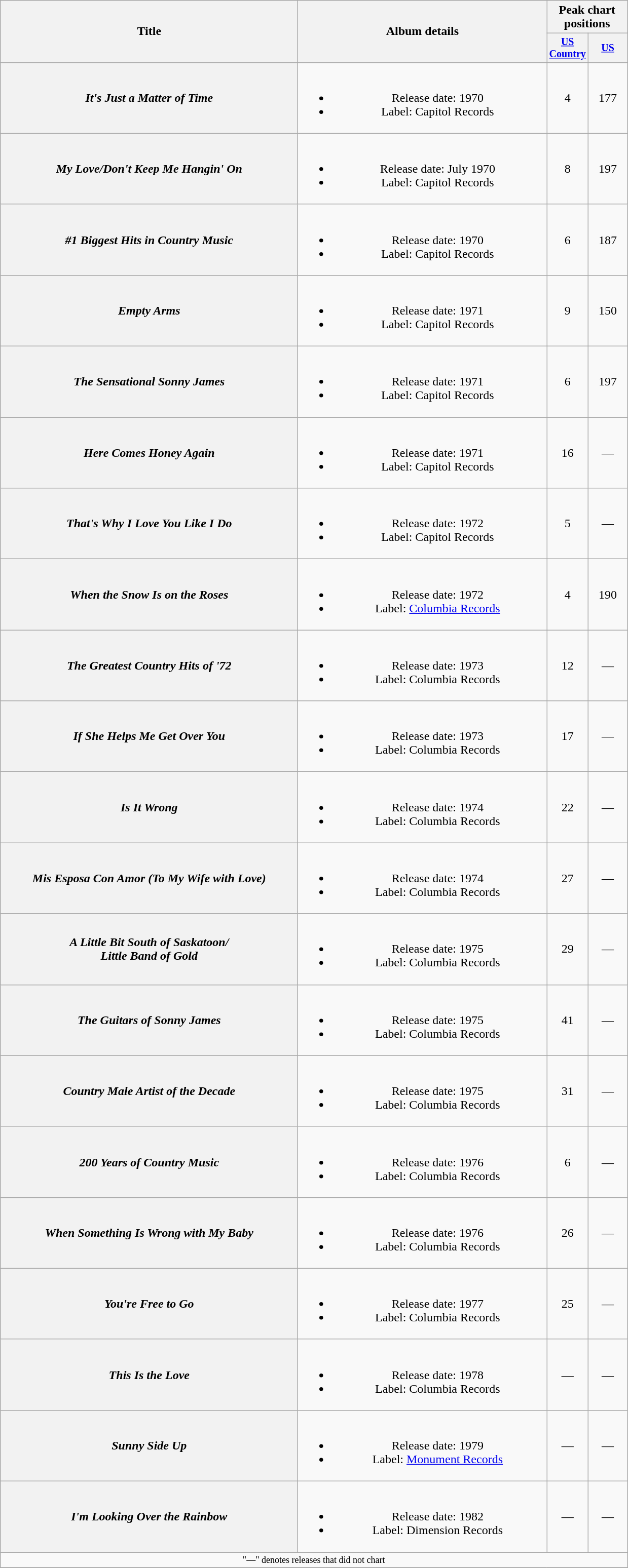<table class="wikitable plainrowheaders" style="text-align:center;">
<tr>
<th rowspan="2" style="width:24em;">Title</th>
<th rowspan="2" style="width:20em;">Album details</th>
<th colspan="2">Peak chart<br>positions</th>
</tr>
<tr style="font-size:smaller;">
<th width="45"><a href='#'>US Country</a><br></th>
<th width="45"><a href='#'>US</a><br></th>
</tr>
<tr>
<th scope="row"><em>It's Just a Matter of Time</em></th>
<td><br><ul><li>Release date: 1970</li><li>Label: Capitol Records</li></ul></td>
<td>4</td>
<td>177</td>
</tr>
<tr>
<th scope="row"><em>My Love/Don't Keep Me Hangin' On</em></th>
<td><br><ul><li>Release date: July 1970</li><li>Label: Capitol Records</li></ul></td>
<td>8</td>
<td>197</td>
</tr>
<tr>
<th scope="row"><em>#1 Biggest Hits in Country Music</em></th>
<td><br><ul><li>Release date: 1970</li><li>Label: Capitol Records</li></ul></td>
<td>6</td>
<td>187</td>
</tr>
<tr>
<th scope="row"><em>Empty Arms</em></th>
<td><br><ul><li>Release date: 1971</li><li>Label: Capitol Records</li></ul></td>
<td>9</td>
<td>150</td>
</tr>
<tr>
<th scope="row"><em>The Sensational Sonny James</em></th>
<td><br><ul><li>Release date: 1971</li><li>Label: Capitol Records</li></ul></td>
<td>6</td>
<td>197</td>
</tr>
<tr>
<th scope="row"><em>Here Comes Honey Again</em></th>
<td><br><ul><li>Release date: 1971</li><li>Label: Capitol Records</li></ul></td>
<td>16</td>
<td>—</td>
</tr>
<tr>
<th scope="row"><em>That's Why I Love You Like I Do</em></th>
<td><br><ul><li>Release date: 1972</li><li>Label: Capitol Records</li></ul></td>
<td>5</td>
<td>—</td>
</tr>
<tr>
<th scope="row"><em>When the Snow Is on the Roses</em></th>
<td><br><ul><li>Release date: 1972</li><li>Label: <a href='#'>Columbia Records</a></li></ul></td>
<td>4</td>
<td>190</td>
</tr>
<tr>
<th scope="row"><em>The Greatest Country Hits of '72</em></th>
<td><br><ul><li>Release date: 1973</li><li>Label: Columbia Records</li></ul></td>
<td>12</td>
<td>—</td>
</tr>
<tr>
<th scope="row"><em>If She Helps Me Get Over You</em></th>
<td><br><ul><li>Release date: 1973</li><li>Label: Columbia Records</li></ul></td>
<td>17</td>
<td>—</td>
</tr>
<tr>
<th scope="row"><em>Is It Wrong</em></th>
<td><br><ul><li>Release date: 1974</li><li>Label: Columbia Records</li></ul></td>
<td>22</td>
<td>—</td>
</tr>
<tr>
<th scope="row"><em>Mis Esposa Con Amor (To My Wife with Love)</em></th>
<td><br><ul><li>Release date: 1974</li><li>Label: Columbia Records</li></ul></td>
<td>27</td>
<td>—</td>
</tr>
<tr>
<th scope="row"><em>A Little Bit South of Saskatoon/<br>Little Band of Gold</em></th>
<td><br><ul><li>Release date: 1975</li><li>Label: Columbia Records</li></ul></td>
<td>29</td>
<td>—</td>
</tr>
<tr>
<th scope="row"><em>The Guitars of Sonny James</em></th>
<td><br><ul><li>Release date: 1975</li><li>Label: Columbia Records</li></ul></td>
<td>41</td>
<td>—</td>
</tr>
<tr>
<th scope="row"><em>Country Male Artist of the Decade</em></th>
<td><br><ul><li>Release date: 1975</li><li>Label: Columbia Records</li></ul></td>
<td>31</td>
<td>—</td>
</tr>
<tr>
<th scope="row"><em>200 Years of Country Music</em></th>
<td><br><ul><li>Release date: 1976</li><li>Label: Columbia Records</li></ul></td>
<td>6</td>
<td>—</td>
</tr>
<tr>
<th scope="row"><em>When Something Is Wrong with My Baby</em></th>
<td><br><ul><li>Release date: 1976</li><li>Label: Columbia Records</li></ul></td>
<td>26</td>
<td>—</td>
</tr>
<tr>
<th scope="row"><em>You're Free to Go</em></th>
<td><br><ul><li>Release date: 1977</li><li>Label: Columbia Records</li></ul></td>
<td>25</td>
<td>—</td>
</tr>
<tr>
<th scope="row"><em>This Is the Love</em></th>
<td><br><ul><li>Release date: 1978</li><li>Label: Columbia Records</li></ul></td>
<td>—</td>
<td>—</td>
</tr>
<tr>
<th scope="row"><em>Sunny Side Up</em></th>
<td><br><ul><li>Release date: 1979</li><li>Label: <a href='#'>Monument Records</a></li></ul></td>
<td>—</td>
<td>—</td>
</tr>
<tr>
<th scope="row"><em>I'm Looking Over the Rainbow</em></th>
<td><br><ul><li>Release date: 1982</li><li>Label: Dimension Records</li></ul></td>
<td>—</td>
<td>—</td>
</tr>
<tr>
<td colspan="4" style="font-size: 9pt">"—" denotes releases that did not chart</td>
</tr>
<tr>
</tr>
</table>
